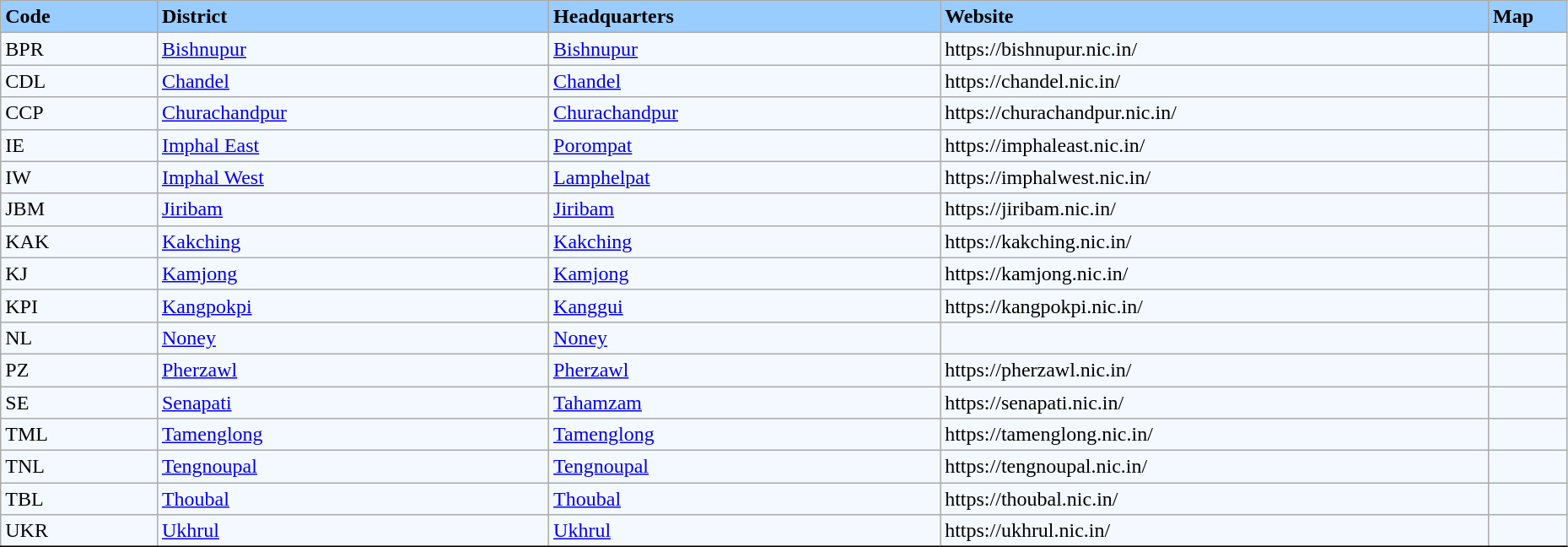<table class="wikitable sortable mw-collapsible" width="98%" style="border:1px solid black">
<tr bgcolor="#99ccff">
<td width="10%"><strong>Code</strong></td>
<td width="25%"><strong>District</strong></td>
<td width="25%"><strong>Headquarters</strong></td>
<td width="35%"><strong>Website</strong></td>
<td width="35%"><strong>Map</strong></td>
</tr>
<tr bgcolor="#F4F9FF">
<td>BPR</td>
<td><a href='#'>Bishnupur</a></td>
<td><a href='#'>Bishnupur</a></td>
<td>https://bishnupur.nic.in/</td>
<td></td>
</tr>
<tr bgcolor="#F4F9FF">
<td>CDL</td>
<td><a href='#'>Chandel</a></td>
<td><a href='#'>Chandel</a></td>
<td>https://chandel.nic.in/</td>
<td></td>
</tr>
<tr bgcolor="#F4F9FF">
<td>CCP</td>
<td><a href='#'>Churachandpur</a></td>
<td><a href='#'>Churachandpur</a></td>
<td>https://churachandpur.nic.in/</td>
<td></td>
</tr>
<tr bgcolor="#F4F9FF">
<td>IE</td>
<td><a href='#'>Imphal East</a></td>
<td><a href='#'>Porompat</a></td>
<td>https://imphaleast.nic.in/</td>
<td></td>
</tr>
<tr bgcolor="#F4F9FF">
<td>IW</td>
<td><a href='#'>Imphal West</a></td>
<td><a href='#'>Lamphelpat</a></td>
<td>https://imphalwest.nic.in/</td>
<td></td>
</tr>
<tr bgcolor="#F4F9FF">
<td>JBM</td>
<td><a href='#'>Jiribam</a></td>
<td><a href='#'>Jiribam</a></td>
<td>https://jiribam.nic.in/</td>
<td></td>
</tr>
<tr bgcolor="#F4F9FF">
<td>KAK</td>
<td><a href='#'>Kakching</a></td>
<td><a href='#'>Kakching</a></td>
<td>https://kakching.nic.in/</td>
<td></td>
</tr>
<tr bgcolor="#F4F9FF">
<td>KJ</td>
<td><a href='#'>Kamjong</a></td>
<td><a href='#'>Kamjong</a></td>
<td>https://kamjong.nic.in/</td>
<td></td>
</tr>
<tr bgcolor="#F4F9FF">
<td>KPI</td>
<td><a href='#'>Kangpokpi</a></td>
<td><a href='#'>Kanggui</a></td>
<td>https://kangpokpi.nic.in/</td>
<td></td>
</tr>
<tr bgcolor="#F4F9FF">
<td>NL</td>
<td><a href='#'>Noney</a></td>
<td><a href='#'>Noney</a></td>
<td></td>
<td></td>
</tr>
<tr bgcolor="#F4F9FF">
<td>PZ</td>
<td><a href='#'>Pherzawl</a></td>
<td><a href='#'>Pherzawl</a></td>
<td>https://pherzawl.nic.in/</td>
<td></td>
</tr>
<tr bgcolor="#F4F9FF">
<td>SE</td>
<td><a href='#'>Senapati</a></td>
<td><a href='#'>Tahamzam</a></td>
<td>https://senapati.nic.in/</td>
<td></td>
</tr>
<tr bgcolor="#F4F9FF">
<td>TML</td>
<td><a href='#'>Tamenglong</a></td>
<td><a href='#'>Tamenglong</a></td>
<td>https://tamenglong.nic.in/</td>
<td></td>
</tr>
<tr bgcolor="#F4F9FF">
<td>TNL</td>
<td><a href='#'>Tengnoupal</a></td>
<td><a href='#'>Tengnoupal</a></td>
<td>https://tengnoupal.nic.in/</td>
<td></td>
</tr>
<tr bgcolor="#F4F9FF">
<td>TBL</td>
<td><a href='#'>Thoubal</a></td>
<td><a href='#'>Thoubal</a></td>
<td>https://thoubal.nic.in/</td>
<td></td>
</tr>
<tr bgcolor="#F4F9FF">
<td>UKR</td>
<td><a href='#'>Ukhrul</a></td>
<td><a href='#'>Ukhrul</a></td>
<td>https://ukhrul.nic.in/</td>
<td></td>
</tr>
<tr bgcolor="#F4F9FF">
</tr>
</table>
